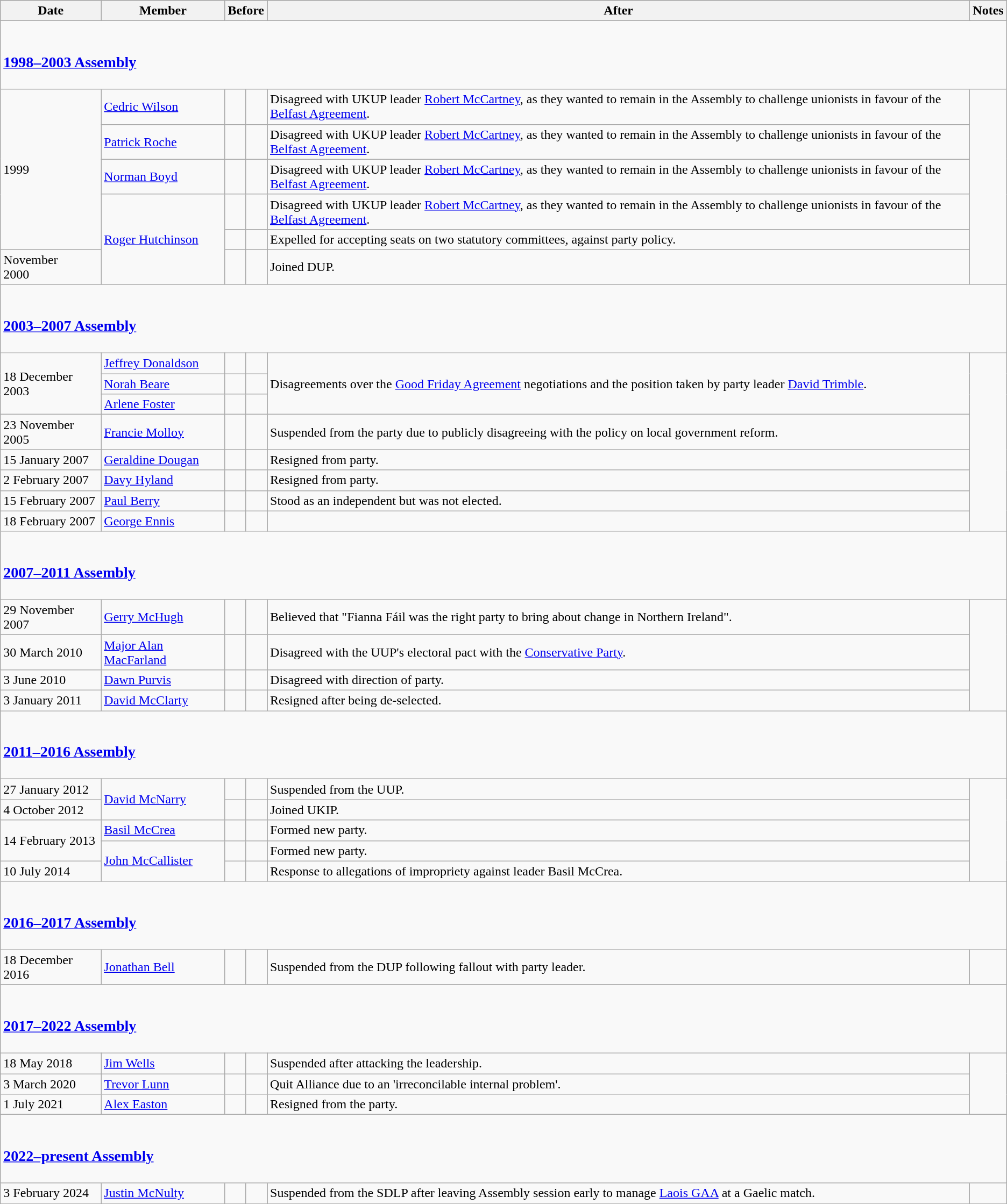<table class="wikitable">
<tr style="background:#ccc;">
<th>Date</th>
<th>Member</th>
<th colspan=2>Before</th>
<th colspan=2>After</th>
<th>Notes</th>
</tr>
<tr>
<td colspan=8><br><h3><a href='#'>1998–2003 Assembly</a></h3></td>
</tr>
<tr>
<td rowspan="5">1999</td>
<td><a href='#'>Cedric Wilson</a></td>
<td></td>
<td></td>
<td>Disagreed with UKUP leader <a href='#'>Robert McCartney</a>, as they wanted to remain in the Assembly to challenge unionists in favour of the <a href='#'>Belfast Agreement</a>.</td>
</tr>
<tr>
<td><a href='#'>Patrick Roche</a></td>
<td></td>
<td></td>
<td>Disagreed with UKUP leader <a href='#'>Robert McCartney</a>, as they wanted to remain in the Assembly to challenge unionists in favour of the <a href='#'>Belfast Agreement</a>.</td>
</tr>
<tr>
<td><a href='#'>Norman Boyd</a></td>
<td></td>
<td></td>
<td>Disagreed with UKUP leader <a href='#'>Robert McCartney</a>, as they wanted to remain in the Assembly to challenge unionists in favour of the <a href='#'>Belfast Agreement</a>.</td>
</tr>
<tr>
<td rowspan="3"><a href='#'>Roger Hutchinson</a></td>
<td></td>
<td></td>
<td>Disagreed with UKUP leader <a href='#'>Robert McCartney</a>, as they wanted to remain in the Assembly to challenge unionists in favour of the <a href='#'>Belfast Agreement</a>.</td>
</tr>
<tr>
<td></td>
<td></td>
<td>Expelled for accepting seats on two statutory committees, against party policy.</td>
</tr>
<tr>
<td>November<br>2000</td>
<td></td>
<td></td>
<td>Joined DUP.</td>
</tr>
<tr>
<td colspan=7><br><h3><a href='#'>2003–2007 Assembly</a></h3></td>
</tr>
<tr>
<td rowspan="3">18 December 2003</td>
<td><a href='#'>Jeffrey Donaldson</a></td>
<td></td>
<td></td>
<td rowspan="3">Disagreements over the <a href='#'>Good Friday Agreement</a> negotiations and the position taken by party leader <a href='#'>David Trimble</a>.</td>
</tr>
<tr>
<td><a href='#'>Norah Beare</a></td>
<td></td>
<td></td>
</tr>
<tr>
<td><a href='#'>Arlene Foster</a></td>
<td></td>
<td></td>
</tr>
<tr>
<td>23 November 2005</td>
<td><a href='#'>Francie Molloy</a></td>
<td></td>
<td></td>
<td>Suspended from the party due to publicly disagreeing with the policy on local government reform.</td>
</tr>
<tr>
<td>15 January 2007</td>
<td><a href='#'>Geraldine Dougan</a></td>
<td></td>
<td></td>
<td>Resigned from party.</td>
</tr>
<tr>
<td>2 February 2007</td>
<td><a href='#'>Davy Hyland</a></td>
<td></td>
<td></td>
<td>Resigned from party.</td>
</tr>
<tr>
<td>15 February 2007</td>
<td><a href='#'>Paul Berry</a></td>
<td></td>
<td></td>
<td>Stood as an independent but was not elected.</td>
</tr>
<tr>
<td>18 February 2007</td>
<td><a href='#'>George Ennis</a></td>
<td></td>
<td></td>
<td></td>
</tr>
<tr>
<td colspan=7><br><h3><a href='#'>2007–2011 Assembly</a></h3></td>
</tr>
<tr>
<td>29 November 2007</td>
<td><a href='#'>Gerry McHugh</a></td>
<td></td>
<td></td>
<td>Believed that "Fianna Fáil was the right party to bring about change in Northern Ireland".</td>
</tr>
<tr>
<td>30 March 2010</td>
<td><a href='#'>Major Alan MacFarland</a></td>
<td></td>
<td></td>
<td>Disagreed with the UUP's electoral pact with the <a href='#'>Conservative Party</a>.</td>
</tr>
<tr>
<td>3 June 2010</td>
<td><a href='#'>Dawn Purvis</a></td>
<td></td>
<td></td>
<td>Disagreed with direction of party.</td>
</tr>
<tr>
<td>3 January 2011</td>
<td><a href='#'>David McClarty</a></td>
<td></td>
<td></td>
<td>Resigned after being de-selected.</td>
</tr>
<tr>
<td colspan=7><br><h3><a href='#'>2011–2016 Assembly</a></h3></td>
</tr>
<tr>
<td>27 January 2012</td>
<td rowspan="2"><a href='#'>David McNarry</a></td>
<td></td>
<td></td>
<td>Suspended from the UUP.</td>
</tr>
<tr>
<td>4 October 2012</td>
<td></td>
<td></td>
<td>Joined UKIP.</td>
</tr>
<tr>
<td rowspan="2">14 February 2013</td>
<td><a href='#'>Basil McCrea</a></td>
<td></td>
<td></td>
<td>Formed new party.</td>
</tr>
<tr>
<td rowspan="2"><a href='#'>John McCallister</a></td>
<td></td>
<td></td>
<td>Formed new party.</td>
</tr>
<tr>
<td>10 July 2014</td>
<td></td>
<td></td>
<td>Response to allegations of impropriety against leader Basil McCrea.</td>
</tr>
<tr>
<td colspan=7><br><h3><a href='#'>2016–2017 Assembly</a></h3></td>
</tr>
<tr>
<td>18 December 2016</td>
<td><a href='#'>Jonathan Bell</a></td>
<td></td>
<td></td>
<td>Suspended from the DUP following fallout with party leader.</td>
</tr>
<tr>
<td colspan=7><br><h3><a href='#'>2017–2022 Assembly</a></h3></td>
</tr>
<tr>
<td>18 May 2018</td>
<td><a href='#'>Jim Wells</a></td>
<td></td>
<td></td>
<td>Suspended after attacking the leadership.</td>
</tr>
<tr>
<td>3 March 2020</td>
<td><a href='#'>Trevor Lunn</a></td>
<td></td>
<td></td>
<td>Quit Alliance due to an 'irreconcilable internal problem'.</td>
</tr>
<tr>
<td>1 July 2021</td>
<td><a href='#'>Alex Easton</a></td>
<td></td>
<td></td>
<td>Resigned from the party.</td>
</tr>
<tr>
<td colspan=7><br><h3><a href='#'>2022–present Assembly</a></h3></td>
</tr>
<tr>
<td>3 February 2024</td>
<td><a href='#'>Justin McNulty</a></td>
<td></td>
<td></td>
<td>Suspended from the SDLP after leaving Assembly session early to manage <a href='#'>Laois GAA</a> at a Gaelic match.</td>
</tr>
</table>
